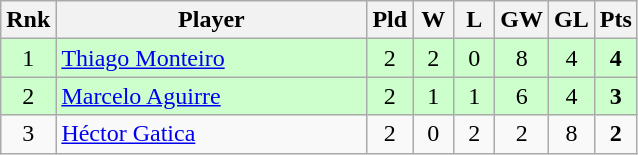<table class="wikitable" style="text-align:center">
<tr>
<th width=20>Rnk</th>
<th width=200>Player</th>
<th width=20>Pld</th>
<th width=20>W</th>
<th width=20>L</th>
<th width=20>GW</th>
<th width=20>GL</th>
<th width=20>Pts</th>
</tr>
<tr bgcolor="ccffcc">
<td>1</td>
<td style="text-align:left;"> <a href='#'>Thiago Monteiro</a></td>
<td>2</td>
<td>2</td>
<td>0</td>
<td>8</td>
<td>4</td>
<td><strong>4</strong></td>
</tr>
<tr bgcolor="ccffcc">
<td>2</td>
<td style="text-align:left;"> <a href='#'>Marcelo Aguirre</a></td>
<td>2</td>
<td>1</td>
<td>1</td>
<td>6</td>
<td>4</td>
<td><strong>3</strong></td>
</tr>
<tr>
<td>3</td>
<td style="text-align:left;"> <a href='#'>Héctor Gatica</a></td>
<td>2</td>
<td>0</td>
<td>2</td>
<td>2</td>
<td>8</td>
<td><strong>2</strong></td>
</tr>
</table>
